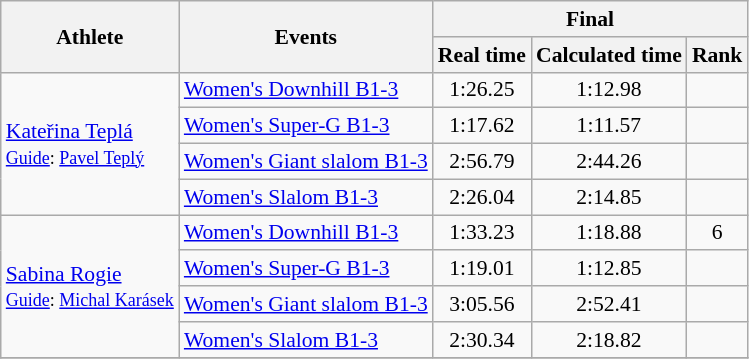<table class="wikitable" style="font-size:90%">
<tr>
<th rowspan="2">Athlete</th>
<th rowspan="2">Events</th>
<th colspan="3">Final</th>
</tr>
<tr>
<th>Real time</th>
<th>Calculated time</th>
<th>Rank</th>
</tr>
<tr>
<td rowspan="4"><a href='#'>Kateřina Teplá</a><br><small><a href='#'>Guide</a>: <a href='#'>Pavel Teplý</a></small></td>
<td><a href='#'>Women's Downhill B1-3</a></td>
<td align="center">1:26.25</td>
<td align="center">1:12.98</td>
<td align="center"></td>
</tr>
<tr>
<td><a href='#'>Women's Super-G B1-3</a></td>
<td align="center">1:17.62</td>
<td align="center">1:11.57</td>
<td align="center"></td>
</tr>
<tr>
<td><a href='#'>Women's Giant slalom B1-3</a></td>
<td align="center">2:56.79</td>
<td align="center">2:44.26</td>
<td align="center"></td>
</tr>
<tr>
<td><a href='#'>Women's Slalom B1-3</a></td>
<td align="center">2:26.04</td>
<td align="center">2:14.85</td>
<td align="center"></td>
</tr>
<tr>
<td rowspan="4"><a href='#'>Sabina Rogie</a><br><small><a href='#'>Guide</a>: <a href='#'>Michal Karásek</a></small></td>
<td><a href='#'>Women's Downhill B1-3</a></td>
<td align="center">1:33.23</td>
<td align="center">1:18.88</td>
<td align="center">6</td>
</tr>
<tr>
<td><a href='#'>Women's Super-G B1-3</a></td>
<td align="center">1:19.01</td>
<td align="center">1:12.85</td>
<td align="center"></td>
</tr>
<tr>
<td><a href='#'>Women's Giant slalom B1-3</a></td>
<td align="center">3:05.56</td>
<td align="center">2:52.41</td>
<td align="center"></td>
</tr>
<tr>
<td><a href='#'>Women's Slalom B1-3</a></td>
<td align="center">2:30.34</td>
<td align="center">2:18.82</td>
<td align="center"></td>
</tr>
<tr>
</tr>
</table>
